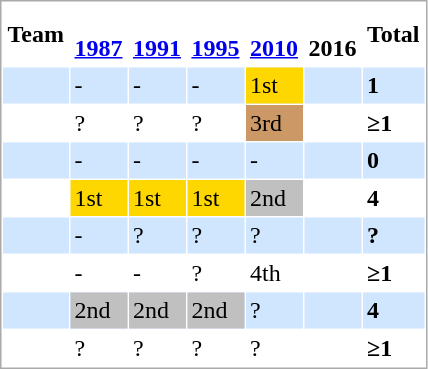<table border="0" cellspacing="1" cellpadding="3" style="border: 1px solid #aaaaaa;">
<tr bgcolor=>
<td><strong>Team</strong></td>
<td><strong><br><a href='#'>1987</a></strong></td>
<td><strong><br><a href='#'>1991</a></strong></td>
<td><strong><br><a href='#'>1995</a></strong></td>
<td><strong><br><a href='#'>2010</a></strong></td>
<td><strong><br>2016</strong></td>
<td><strong>Total</strong></td>
</tr>
<tr bgcolor=#D0E6FF>
<td></td>
<td>-</td>
<td>-</td>
<td>-</td>
<td bgcolor=gold>1st</td>
<td></td>
<td><strong>1</strong></td>
</tr>
<tr bgcolor=#FFFFFF>
<td></td>
<td>?</td>
<td>?</td>
<td>?</td>
<td bgcolor=cc9966>3rd</td>
<td></td>
<td><strong>≥1</strong></td>
</tr>
<tr bgcolor=#D0E6FF>
<td></td>
<td>-</td>
<td>-</td>
<td>-</td>
<td>-</td>
<td></td>
<td><strong>0</strong></td>
</tr>
<tr bgcolor=#FFFFFF>
<td></td>
<td bgcolor=gold>1st</td>
<td bgcolor=gold>1st</td>
<td bgcolor=gold>1st</td>
<td bgcolor=silver>2nd</td>
<td></td>
<td><strong>4</strong></td>
</tr>
<tr bgcolor=#D0E6FF>
<td></td>
<td>-</td>
<td>?</td>
<td>?</td>
<td>?</td>
<td></td>
<td><strong>?</strong></td>
</tr>
<tr bgcolor=#FFFFFF>
<td></td>
<td>-</td>
<td>-</td>
<td>?</td>
<td>4th</td>
<td></td>
<td><strong>≥1</strong></td>
</tr>
<tr bgcolor=#D0E6FF>
<td></td>
<td bgcolor=silver>2nd</td>
<td bgcolor=silver>2nd</td>
<td bgcolor=silver>2nd</td>
<td>?</td>
<td></td>
<td><strong>4</strong></td>
</tr>
<tr bgcolor=#FFFFFF>
<td></td>
<td>?</td>
<td>?</td>
<td>?</td>
<td>?</td>
<td></td>
<td><strong>≥1</strong></td>
</tr>
</table>
